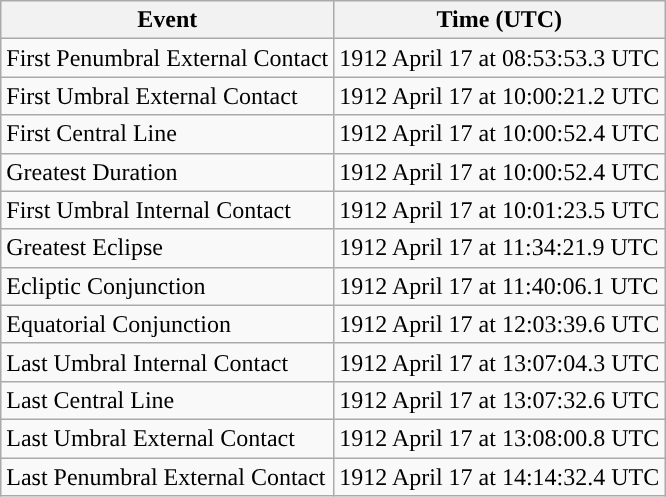<table class="wikitable">
<tr>
<th>Event</th>
<th>Time (UTC)</th>
</tr>
<tr>
<td>First Penumbral External Contact</td>
<td>1912 April 17 at 08:53:53.3 UTC</td>
</tr>
<tr>
<td>First Umbral External Contact</td>
<td>1912 April 17 at 10:00:21.2 UTC</td>
</tr>
<tr>
<td>First Central Line</td>
<td>1912 April 17 at 10:00:52.4 UTC</td>
</tr>
<tr>
<td>Greatest Duration</td>
<td>1912 April 17 at 10:00:52.4 UTC</td>
</tr>
<tr>
<td>First Umbral Internal Contact</td>
<td>1912 April 17 at 10:01:23.5 UTC</td>
</tr>
<tr>
<td>Greatest Eclipse</td>
<td>1912 April 17 at 11:34:21.9 UTC</td>
</tr>
<tr>
<td>Ecliptic Conjunction</td>
<td>1912 April 17 at 11:40:06.1 UTC</td>
</tr>
<tr>
<td>Equatorial Conjunction</td>
<td>1912 April 17 at 12:03:39.6 UTC</td>
</tr>
<tr>
<td>Last Umbral Internal Contact</td>
<td>1912 April 17 at 13:07:04.3 UTC</td>
</tr>
<tr>
<td>Last Central Line</td>
<td>1912 April 17 at 13:07:32.6 UTC</td>
</tr>
<tr>
<td>Last Umbral External Contact</td>
<td>1912 April 17 at 13:08:00.8 UTC</td>
</tr>
<tr>
<td>Last Penumbral External Contact</td>
<td>1912 April 17 at 14:14:32.4 UTC</td>
</tr>
</table>
